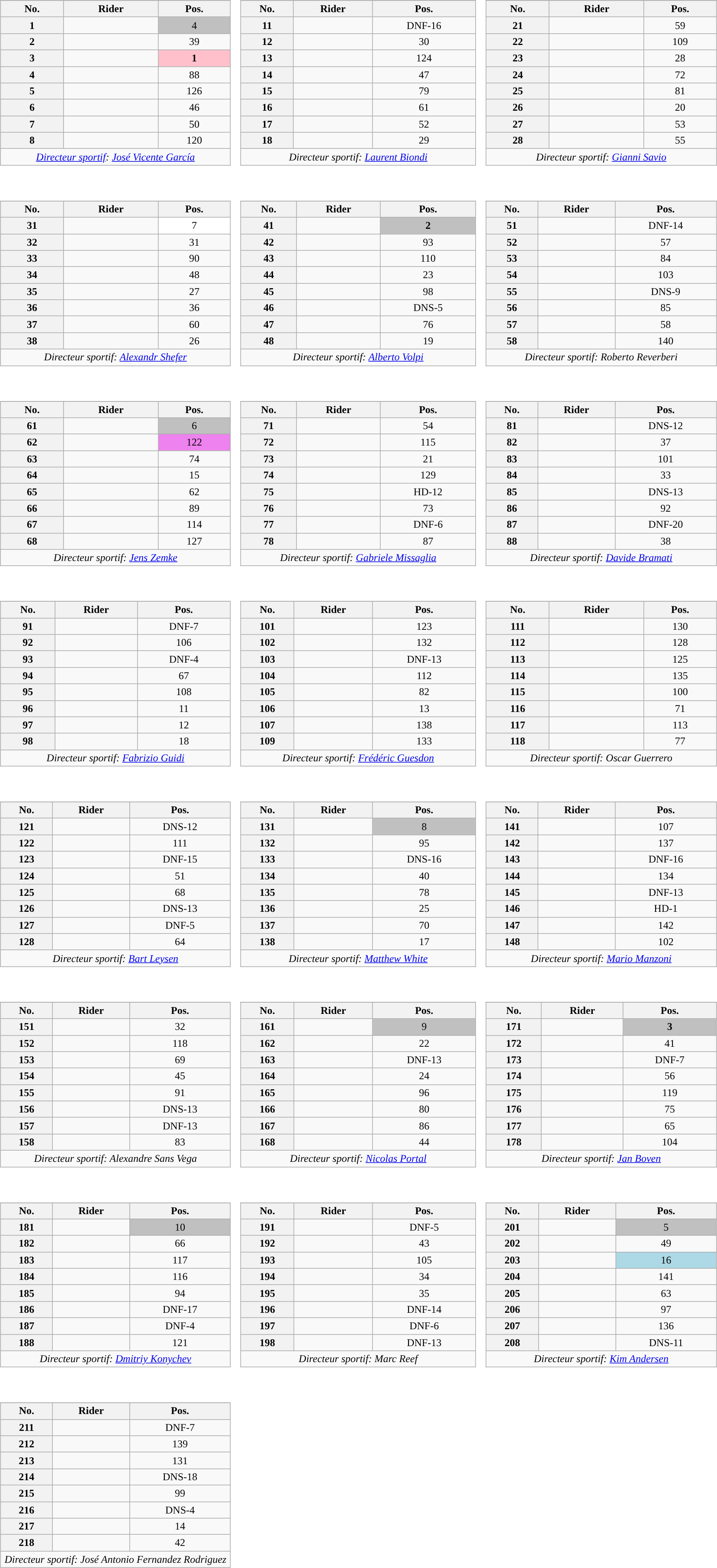<table>
<tr valign="top">
<td style="width:33%;"><br><table class="wikitable plainrowheaders" style="text-align:center; width:97%">
<tr>
</tr>
<tr style="text-align:center;">
<th scope="col">No.</th>
<th scope="col">Rider</th>
<th scope="col">Pos.</th>
</tr>
<tr>
<th scope="row" style="text-align:center;">1</th>
<td style="text-align:left;"></td>
<td style="text-align:center; background:silver;">4</td>
</tr>
<tr>
<th scope="row" style="text-align:center;">2</th>
<td style="text-align:left;"></td>
<td>39</td>
</tr>
<tr>
<th scope="row" style="text-align:center;">3</th>
<td style="text-align:left;"> </td>
<td style="text-align:center; background:pink;"><strong>1</strong></td>
</tr>
<tr>
<th scope="row" style="text-align:center;">4</th>
<td style="text-align:left;"></td>
<td>88</td>
</tr>
<tr>
<th scope="row" style="text-align:center;">5</th>
<td style="text-align:left;"></td>
<td>126</td>
</tr>
<tr>
<th scope="row" style="text-align:center;">6</th>
<td style="text-align:left;"></td>
<td>46</td>
</tr>
<tr>
<th scope="row" style="text-align:center;">7</th>
<td style="text-align:left;"></td>
<td>50</td>
</tr>
<tr>
<th scope="row" style="text-align:center;">8</th>
<td style="text-align:left;"></td>
<td>120</td>
</tr>
<tr align=center>
<td colspan="3"><em><a href='#'>Directeur sportif</a>: <a href='#'>José Vicente García</a></em></td>
</tr>
</table>
</td>
<td><br><table class="wikitable plainrowheaders" style="text-align:center; width:97%">
<tr>
</tr>
<tr style="text-align:center;">
<th scope="col">No.</th>
<th scope="col">Rider</th>
<th scope="col">Pos.</th>
</tr>
<tr>
<th scope="row" style="text-align:center;">11</th>
<td style="text-align:left;"></td>
<td>DNF-16</td>
</tr>
<tr>
<th scope="row" style="text-align:center;">12</th>
<td style="text-align:left;"></td>
<td>30</td>
</tr>
<tr>
<th scope="row" style="text-align:center;">13</th>
<td style="text-align:left;"></td>
<td>124</td>
</tr>
<tr>
<th scope="row" style="text-align:center;">14</th>
<td style="text-align:left;"></td>
<td>47</td>
</tr>
<tr>
<th scope="row" style="text-align:center;">15</th>
<td style="text-align:left;"></td>
<td>79</td>
</tr>
<tr>
<th scope="row" style="text-align:center;">16</th>
<td style="text-align:left;"></td>
<td>61</td>
</tr>
<tr>
<th scope="row" style="text-align:center;">17</th>
<td style="text-align:left;"></td>
<td>52</td>
</tr>
<tr>
<th scope="row" style="text-align:center;">18</th>
<td style="text-align:left;"></td>
<td>29</td>
</tr>
<tr align=center>
<td colspan="3"><em>Directeur sportif: <a href='#'>Laurent Biondi</a></em></td>
</tr>
</table>
</td>
<td><br><table class="wikitable plainrowheaders" style="text-align:center; width:97%">
<tr>
</tr>
<tr style="text-align:center;">
<th scope="col">No.</th>
<th scope="col">Rider</th>
<th scope="col">Pos.</th>
</tr>
<tr>
<th scope="row" style="text-align:center;">21</th>
<td style="text-align:left;"></td>
<td>59</td>
</tr>
<tr>
<th scope="row" style="text-align:center;">22</th>
<td style="text-align:left;"></td>
<td>109</td>
</tr>
<tr>
<th scope="row" style="text-align:center;">23</th>
<td style="text-align:left;"></td>
<td>28</td>
</tr>
<tr>
<th scope="row" style="text-align:center;">24</th>
<td style="text-align:left;"></td>
<td>72</td>
</tr>
<tr>
<th scope="row" style="text-align:center;">25</th>
<td style="text-align:left;"></td>
<td>81</td>
</tr>
<tr>
<th scope="row" style="text-align:center;">26</th>
<td style="text-align:left;"></td>
<td>20</td>
</tr>
<tr>
<th scope="row" style="text-align:center;">27</th>
<td style="text-align:left;"></td>
<td>53</td>
</tr>
<tr>
<th scope="row" style="text-align:center;">28</th>
<td style="text-align:left;"></td>
<td>55</td>
</tr>
<tr align=center>
<td colspan="3"><em>Directeur sportif: <a href='#'>Gianni Savio</a></em></td>
</tr>
</table>
</td>
<td></td>
</tr>
<tr valign="top">
<td style="width:33%;"><br><table class="wikitable plainrowheaders" style="text-align:center; width:97%">
<tr>
</tr>
<tr style="text-align:center;">
<th scope="col">No.</th>
<th scope="col">Rider</th>
<th scope="col">Pos.</th>
</tr>
<tr>
<th scope="row" style="text-align:center;">31</th>
<td style="text-align:left;"> </td>
<td style="text-align:center; background:white;">7</td>
</tr>
<tr>
<th scope="row" style="text-align:center;">32</th>
<td style="text-align:left;"></td>
<td>31</td>
</tr>
<tr>
<th scope="row" style="text-align:center;">33</th>
<td style="text-align:left;"></td>
<td>90</td>
</tr>
<tr>
<th scope="row" style="text-align:center;">34</th>
<td style="text-align:left;"></td>
<td>48</td>
</tr>
<tr>
<th scope="row" style="text-align:center;">35</th>
<td style="text-align:left;"></td>
<td>27</td>
</tr>
<tr>
<th scope="row" style="text-align:center;">36</th>
<td style="text-align:left;"></td>
<td>36</td>
</tr>
<tr>
<th scope="row" style="text-align:center;">37</th>
<td style="text-align:left;"></td>
<td>60</td>
</tr>
<tr>
<th scope="row" style="text-align:center;">38</th>
<td style="text-align:left;"></td>
<td>26</td>
</tr>
<tr align=center>
<td colspan="3"><em>Directeur sportif: <a href='#'>Alexandr Shefer</a></em></td>
</tr>
</table>
</td>
<td><br><table class="wikitable plainrowheaders" style="text-align:center; width:97%">
<tr>
</tr>
<tr style="text-align:center;">
<th scope="col">No.</th>
<th scope="col">Rider</th>
<th scope="col">Pos.</th>
</tr>
<tr>
<th scope="row" style="text-align:center;">41</th>
<td style="text-align:left;"></td>
<td style="text-align:center; background:silver;"><strong>2</strong></td>
</tr>
<tr>
<th scope="row" style="text-align:center;">42</th>
<td style="text-align:left;"></td>
<td>93</td>
</tr>
<tr>
<th scope="row" style="text-align:center;">43</th>
<td style="text-align:left;"></td>
<td>110</td>
</tr>
<tr>
<th scope="row" style="text-align:center;">44</th>
<td style="text-align:left;"></td>
<td>23</td>
</tr>
<tr>
<th scope="row" style="text-align:center;">45</th>
<td style="text-align:left;"></td>
<td>98</td>
</tr>
<tr>
<th scope="row" style="text-align:center;">46</th>
<td style="text-align:left;"></td>
<td>DNS-5</td>
</tr>
<tr>
<th scope="row" style="text-align:center;">47</th>
<td style="text-align:left;"></td>
<td>76</td>
</tr>
<tr>
<th scope="row" style="text-align:center;">48</th>
<td style="text-align:left;"></td>
<td>19</td>
</tr>
<tr align=center>
<td colspan="3"><em>Directeur sportif: <a href='#'>Alberto Volpi</a></em></td>
</tr>
</table>
</td>
<td><br><table class="wikitable plainrowheaders" style="text-align:center; width:97%">
<tr>
</tr>
<tr style="text-align:center;">
<th scope="col">No.</th>
<th scope="col">Rider</th>
<th scope="col">Pos.</th>
</tr>
<tr>
<th scope="row" style="text-align:center;">51</th>
<td style="text-align:left;"></td>
<td>DNF-14</td>
</tr>
<tr>
<th scope="row" style="text-align:center;">52</th>
<td style="text-align:left;"></td>
<td>57</td>
</tr>
<tr>
<th scope="row" style="text-align:center;">53</th>
<td style="text-align:left;"></td>
<td>84</td>
</tr>
<tr>
<th scope="row" style="text-align:center;">54</th>
<td style="text-align:left;"></td>
<td>103</td>
</tr>
<tr>
<th scope="row" style="text-align:center;">55</th>
<td style="text-align:left;"></td>
<td>DNS-9</td>
</tr>
<tr>
<th scope="row" style="text-align:center;">56</th>
<td style="text-align:left;"></td>
<td>85</td>
</tr>
<tr>
<th scope="row" style="text-align:center;">57</th>
<td style="text-align:left;"></td>
<td>58</td>
</tr>
<tr>
<th scope="row" style="text-align:center;">58</th>
<td style="text-align:left;"></td>
<td>140</td>
</tr>
<tr align=center>
<td colspan="3"><em>Directeur sportif: Roberto Reverberi</em></td>
</tr>
</table>
</td>
<td></td>
</tr>
<tr valign="top">
<td style="width:33%;"><br><table class="wikitable plainrowheaders" style="text-align:center; width:97%">
<tr>
</tr>
<tr style="text-align:center;">
<th scope="col">No.</th>
<th scope="col">Rider</th>
<th scope="col">Pos.</th>
</tr>
<tr>
<th scope="row" style="text-align:center;">61</th>
<td style="text-align:left;"></td>
<td style="text-align:center; background:silver;">6</td>
</tr>
<tr>
<th scope="row" style="text-align:center;">62</th>
<td style="text-align:left;"> </td>
<td style="text-align:center; background:violet;">122</td>
</tr>
<tr>
<th scope="row" style="text-align:center;">63</th>
<td style="text-align:left;"></td>
<td>74</td>
</tr>
<tr>
<th scope="row" style="text-align:center;">64</th>
<td style="text-align:left;"></td>
<td>15</td>
</tr>
<tr>
<th scope="row" style="text-align:center;">65</th>
<td style="text-align:left;"></td>
<td>62</td>
</tr>
<tr>
<th scope="row" style="text-align:center;">66</th>
<td style="text-align:left;"></td>
<td>89</td>
</tr>
<tr>
<th scope="row" style="text-align:center;">67</th>
<td style="text-align:left;"></td>
<td>114</td>
</tr>
<tr>
<th scope="row" style="text-align:center;">68</th>
<td style="text-align:left;"></td>
<td>127</td>
</tr>
<tr align=center>
<td colspan="3"><em>Directeur sportif: <a href='#'>Jens Zemke</a></em></td>
</tr>
</table>
</td>
<td><br><table class="wikitable plainrowheaders" style="text-align:center; width:97%">
<tr>
</tr>
<tr style="text-align:center;">
<th scope="col">No.</th>
<th scope="col">Rider</th>
<th scope="col">Pos.</th>
</tr>
<tr>
<th scope="row" style="text-align:center;">71</th>
<td style="text-align:left;"></td>
<td>54</td>
</tr>
<tr>
<th scope="row" style="text-align:center;">72</th>
<td style="text-align:left;"></td>
<td>115</td>
</tr>
<tr>
<th scope="row" style="text-align:center;">73</th>
<td style="text-align:left;"></td>
<td>21</td>
</tr>
<tr>
<th scope="row" style="text-align:center;">74</th>
<td style="text-align:left;"></td>
<td>129</td>
</tr>
<tr>
<th scope="row" style="text-align:center;">75</th>
<td style="text-align:left;"></td>
<td>HD-12</td>
</tr>
<tr>
<th scope="row" style="text-align:center;">76</th>
<td style="text-align:left;"></td>
<td>73</td>
</tr>
<tr>
<th scope="row" style="text-align:center;">77</th>
<td style="text-align:left;"></td>
<td>DNF-6</td>
</tr>
<tr>
<th scope="row" style="text-align:center;">78</th>
<td style="text-align:left;"></td>
<td>87</td>
</tr>
<tr align=center>
<td colspan="3"><em>Directeur sportif: <a href='#'>Gabriele Missaglia</a></em></td>
</tr>
</table>
</td>
<td><br><table class="wikitable plainrowheaders" style="text-align:center; width:97%">
<tr>
</tr>
<tr style="text-align:center;">
<th scope="col">No.</th>
<th scope="col">Rider</th>
<th scope="col">Pos.</th>
</tr>
<tr>
<th scope="row" style="text-align:center;">81</th>
<td style="text-align:left;"></td>
<td>DNS-12</td>
</tr>
<tr>
<th scope="row" style="text-align:center;">82</th>
<td style="text-align:left;"></td>
<td>37</td>
</tr>
<tr>
<th scope="row" style="text-align:center;">83</th>
<td style="text-align:left;"></td>
<td>101</td>
</tr>
<tr>
<th scope="row" style="text-align:center;">84</th>
<td style="text-align:left;"></td>
<td>33</td>
</tr>
<tr>
<th scope="row" style="text-align:center;">85</th>
<td style="text-align:left;"></td>
<td>DNS-13</td>
</tr>
<tr>
<th scope="row" style="text-align:center;">86</th>
<td style="text-align:left;"></td>
<td>92</td>
</tr>
<tr>
<th scope="row" style="text-align:center;">87</th>
<td style="text-align:left;"></td>
<td>DNF-20</td>
</tr>
<tr>
<th scope="row" style="text-align:center;">88</th>
<td style="text-align:left;"></td>
<td>38</td>
</tr>
<tr align=center>
<td colspan="3"><em>Directeur sportif: <a href='#'>Davide Bramati</a></em></td>
</tr>
</table>
</td>
<td></td>
</tr>
<tr valign="top">
<td style="width:33%;"><br><table class="wikitable plainrowheaders" style="text-align:center; width:97%">
<tr>
</tr>
<tr style="text-align:center;">
<th scope="col">No.</th>
<th scope="col">Rider</th>
<th scope="col">Pos.</th>
</tr>
<tr>
<th scope="row" style="text-align:center;">91</th>
<td style="text-align:left;"></td>
<td>DNF-7</td>
</tr>
<tr>
<th scope="row" style="text-align:center;">92</th>
<td style="text-align:left;"></td>
<td>106</td>
</tr>
<tr>
<th scope="row" style="text-align:center;">93</th>
<td style="text-align:left;"></td>
<td>DNF-4</td>
</tr>
<tr>
<th scope="row" style="text-align:center;">94</th>
<td style="text-align:left;"></td>
<td>67</td>
</tr>
<tr>
<th scope="row" style="text-align:center;">95</th>
<td style="text-align:left;"></td>
<td>108</td>
</tr>
<tr>
<th scope="row" style="text-align:center;">96</th>
<td style="text-align:left;"></td>
<td>11</td>
</tr>
<tr>
<th scope="row" style="text-align:center;">97</th>
<td style="text-align:left;"></td>
<td>12</td>
</tr>
<tr>
<th scope="row" style="text-align:center;">98</th>
<td style="text-align:left;"></td>
<td>18</td>
</tr>
<tr align=center>
<td colspan="3"><em>Directeur sportif: <a href='#'>Fabrizio Guidi</a></em></td>
</tr>
</table>
</td>
<td><br><table class="wikitable plainrowheaders" style="text-align:center; width:97%">
<tr>
</tr>
<tr style="text-align:center;">
<th scope="col">No.</th>
<th scope="col">Rider</th>
<th scope="col">Pos.</th>
</tr>
<tr>
<th scope="row" style="text-align:center;">101</th>
<td style="text-align:left;"></td>
<td>123</td>
</tr>
<tr>
<th scope="row" style="text-align:center;">102</th>
<td style="text-align:left;"></td>
<td>132</td>
</tr>
<tr>
<th scope="row" style="text-align:center;">103</th>
<td style="text-align:left;"></td>
<td>DNF-13</td>
</tr>
<tr>
<th scope="row" style="text-align:center;">104</th>
<td style="text-align:left;"></td>
<td>112</td>
</tr>
<tr>
<th scope="row" style="text-align:center;">105</th>
<td style="text-align:left;"></td>
<td>82</td>
</tr>
<tr>
<th scope="row" style="text-align:center;">106</th>
<td style="text-align:left;"></td>
<td>13</td>
</tr>
<tr>
<th scope="row" style="text-align:center;">107</th>
<td style="text-align:left;"></td>
<td>138</td>
</tr>
<tr>
<th scope="row" style="text-align:center;">109</th>
<td style="text-align:left;"></td>
<td>133</td>
</tr>
<tr align=center>
<td colspan="3"><em>Directeur sportif: <a href='#'>Frédéric Guesdon</a></em></td>
</tr>
</table>
</td>
<td><br><table class="wikitable plainrowheaders" style="text-align:center; width:97%">
<tr>
</tr>
<tr style="text-align:center;">
<th scope="col">No.</th>
<th scope="col">Rider</th>
<th scope="col">Pos.</th>
</tr>
<tr>
<th scope="row" style="text-align:center;">111</th>
<td style="text-align:left;"></td>
<td>130</td>
</tr>
<tr>
<th scope="row" style="text-align:center;">112</th>
<td style="text-align:left;"></td>
<td>128</td>
</tr>
<tr>
<th scope="row" style="text-align:center;">113</th>
<td style="text-align:left;"></td>
<td>125</td>
</tr>
<tr>
<th scope="row" style="text-align:center;">114</th>
<td style="text-align:left;"></td>
<td>135</td>
</tr>
<tr>
<th scope="row" style="text-align:center;">115</th>
<td style="text-align:left;"></td>
<td>100</td>
</tr>
<tr>
<th scope="row" style="text-align:center;">116</th>
<td style="text-align:left;"></td>
<td>71</td>
</tr>
<tr>
<th scope="row" style="text-align:center;">117</th>
<td style="text-align:left;"></td>
<td>113</td>
</tr>
<tr>
<th scope="row" style="text-align:center;">118</th>
<td style="text-align:left;"></td>
<td>77</td>
</tr>
<tr align=center>
<td colspan="3"><em>Directeur sportif: Oscar Guerrero</em></td>
</tr>
</table>
</td>
<td></td>
</tr>
<tr valign="top">
<td style="width:33%;"><br><table class="wikitable plainrowheaders" style="text-align:center; width:97%">
<tr>
</tr>
<tr style="text-align:center;">
<th scope="col">No.</th>
<th scope="col">Rider</th>
<th scope="col">Pos.</th>
</tr>
<tr>
<th scope="row" style="text-align:center;">121</th>
<td style="text-align:left;"></td>
<td>DNS-12</td>
</tr>
<tr>
<th scope="row" style="text-align:center;">122</th>
<td style="text-align:left;"></td>
<td>111</td>
</tr>
<tr>
<th scope="row" style="text-align:center;">123</th>
<td style="text-align:left;"></td>
<td>DNF-15</td>
</tr>
<tr>
<th scope="row" style="text-align:center;">124</th>
<td style="text-align:left;"></td>
<td>51</td>
</tr>
<tr>
<th scope="row" style="text-align:center;">125</th>
<td style="text-align:left;"></td>
<td>68</td>
</tr>
<tr>
<th scope="row" style="text-align:center;">126</th>
<td style="text-align:left;"></td>
<td>DNS-13</td>
</tr>
<tr>
<th scope="row" style="text-align:center;">127</th>
<td style="text-align:left;"></td>
<td>DNF-5</td>
</tr>
<tr>
<th scope="row" style="text-align:center;">128</th>
<td style="text-align:left;"></td>
<td>64</td>
</tr>
<tr align=center>
<td colspan="3"><em>Directeur sportif: <a href='#'>Bart Leysen</a></em></td>
</tr>
</table>
</td>
<td><br><table class="wikitable plainrowheaders" style="text-align:center; width:97%">
<tr>
</tr>
<tr style="text-align:center;">
<th scope="col">No.</th>
<th scope="col">Rider</th>
<th scope="col">Pos.</th>
</tr>
<tr>
<th scope="row" style="text-align:center;">131</th>
<td style="text-align:left;"></td>
<td style="text-align:center; background:silver;">8</td>
</tr>
<tr>
<th scope="row" style="text-align:center;">132</th>
<td style="text-align:left;"></td>
<td>95</td>
</tr>
<tr>
<th scope="row" style="text-align:center;">133</th>
<td style="text-align:left;"></td>
<td>DNS-16</td>
</tr>
<tr>
<th scope="row" style="text-align:center;">134</th>
<td style="text-align:left;"></td>
<td>40</td>
</tr>
<tr>
<th scope="row" style="text-align:center;">135</th>
<td style="text-align:left;"></td>
<td>78</td>
</tr>
<tr>
<th scope="row" style="text-align:center;">136</th>
<td style="text-align:left;"></td>
<td>25</td>
</tr>
<tr>
<th scope="row" style="text-align:center;">137</th>
<td style="text-align:left;"></td>
<td>70</td>
</tr>
<tr>
<th scope="row" style="text-align:center;">138</th>
<td style="text-align:left;"></td>
<td>17</td>
</tr>
<tr align=center>
<td colspan="3"><em>Directeur sportif: <a href='#'>Matthew White</a></em></td>
</tr>
</table>
</td>
<td><br><table class="wikitable plainrowheaders" style="text-align:center; width:97%">
<tr>
</tr>
<tr style="text-align:center;">
<th scope="col">No.</th>
<th scope="col">Rider</th>
<th scope="col">Pos.</th>
</tr>
<tr>
<th scope="row" style="text-align:center;">141</th>
<td style="text-align:left;"></td>
<td>107</td>
</tr>
<tr>
<th scope="row" style="text-align:center;">142</th>
<td style="text-align:left;"></td>
<td>137</td>
</tr>
<tr>
<th scope="row" style="text-align:center;">143</th>
<td style="text-align:left;"></td>
<td>DNF-16</td>
</tr>
<tr>
<th scope="row" style="text-align:center;">144</th>
<td style="text-align:left;"></td>
<td>134</td>
</tr>
<tr>
<th scope="row" style="text-align:center;">145</th>
<td style="text-align:left;"></td>
<td>DNF-13</td>
</tr>
<tr>
<th scope="row" style="text-align:center;">146</th>
<td style="text-align:left;"></td>
<td>HD-1</td>
</tr>
<tr>
<th scope="row" style="text-align:center;">147</th>
<td style="text-align:left;"></td>
<td>142</td>
</tr>
<tr>
<th scope="row" style="text-align:center;">148</th>
<td style="text-align:left;"></td>
<td>102</td>
</tr>
<tr align=center>
<td colspan="3"><em>Directeur sportif: <a href='#'>Mario Manzoni</a></em></td>
</tr>
</table>
</td>
<td></td>
</tr>
<tr valign="top">
<td style="width:33%;"><br><table class="wikitable plainrowheaders" style="text-align:center; width:97%">
<tr>
</tr>
<tr style="text-align:center;">
<th scope="col">No.</th>
<th scope="col">Rider</th>
<th scope="col">Pos.</th>
</tr>
<tr>
<th scope="row" style="text-align:center;">151</th>
<td style="text-align:left;"></td>
<td>32</td>
</tr>
<tr>
<th scope="row" style="text-align:center;">152</th>
<td style="text-align:left;"></td>
<td>118</td>
</tr>
<tr>
<th scope="row" style="text-align:center;">153</th>
<td style="text-align:left;"></td>
<td>69</td>
</tr>
<tr>
<th scope="row" style="text-align:center;">154</th>
<td style="text-align:left;"></td>
<td>45</td>
</tr>
<tr>
<th scope="row" style="text-align:center;">155</th>
<td style="text-align:left;"></td>
<td>91</td>
</tr>
<tr>
<th scope="row" style="text-align:center;">156</th>
<td style="text-align:left;"></td>
<td>DNS-13</td>
</tr>
<tr>
<th scope="row" style="text-align:center;">157</th>
<td style="text-align:left;"></td>
<td>DNF-13</td>
</tr>
<tr>
<th scope="row" style="text-align:center;">158</th>
<td style="text-align:left;"></td>
<td>83</td>
</tr>
<tr align=center>
<td colspan="3"><em>Directeur sportif: Alexandre Sans Vega</em></td>
</tr>
</table>
</td>
<td><br><table class="wikitable plainrowheaders" style="text-align:center; width:97%">
<tr>
</tr>
<tr style="text-align:center;">
<th scope="col">No.</th>
<th scope="col">Rider</th>
<th scope="col">Pos.</th>
</tr>
<tr>
<th scope="row" style="text-align:center;">161</th>
<td style="text-align:left;"></td>
<td style="text-align:center; background:silver;">9</td>
</tr>
<tr>
<th scope="row" style="text-align:center;">162</th>
<td style="text-align:left;"></td>
<td>22</td>
</tr>
<tr>
<th scope="row" style="text-align:center;">163</th>
<td style="text-align:left;"></td>
<td>DNF-13</td>
</tr>
<tr>
<th scope="row" style="text-align:center;">164</th>
<td style="text-align:left;"></td>
<td>24</td>
</tr>
<tr>
<th scope="row" style="text-align:center;">165</th>
<td style="text-align:left;"></td>
<td>96</td>
</tr>
<tr>
<th scope="row" style="text-align:center;">166</th>
<td style="text-align:left;"></td>
<td>80</td>
</tr>
<tr>
<th scope="row" style="text-align:center;">167</th>
<td style="text-align:left;"></td>
<td>86</td>
</tr>
<tr>
<th scope="row" style="text-align:center;">168</th>
<td style="text-align:left;"></td>
<td>44</td>
</tr>
<tr align=center>
<td colspan="3"><em>Directeur sportif: <a href='#'>Nicolas Portal</a></em></td>
</tr>
</table>
</td>
<td><br><table class="wikitable plainrowheaders" style="text-align:center; width:97%">
<tr>
</tr>
<tr style="text-align:center;">
<th scope="col">No.</th>
<th scope="col">Rider</th>
<th scope="col">Pos.</th>
</tr>
<tr>
<th scope="row" style="text-align:center;">171</th>
<td style="text-align:left;"></td>
<td style="text-align:center; background:silver;"><strong>3</strong></td>
</tr>
<tr>
<th scope="row" style="text-align:center;">172</th>
<td style="text-align:left;"></td>
<td>41</td>
</tr>
<tr>
<th scope="row" style="text-align:center;">173</th>
<td style="text-align:left;"></td>
<td>DNF-7</td>
</tr>
<tr>
<th scope="row" style="text-align:center;">174</th>
<td style="text-align:left;"></td>
<td>56</td>
</tr>
<tr>
<th scope="row" style="text-align:center;">175</th>
<td style="text-align:left;"></td>
<td>119</td>
</tr>
<tr>
<th scope="row" style="text-align:center;">176</th>
<td style="text-align:left;"></td>
<td>75</td>
</tr>
<tr>
<th scope="row" style="text-align:center;">177</th>
<td style="text-align:left;"></td>
<td>65</td>
</tr>
<tr>
<th scope="row" style="text-align:center;">178</th>
<td style="text-align:left;"></td>
<td>104</td>
</tr>
<tr align=center>
<td colspan="3"><em>Directeur sportif: <a href='#'>Jan Boven</a></em></td>
</tr>
</table>
</td>
<td></td>
</tr>
<tr valign="top">
<td style="width:33%;"><br><table class="wikitable plainrowheaders" style="text-align:center; width:97%">
<tr>
</tr>
<tr style="text-align:center;">
<th scope="col">No.</th>
<th scope="col">Rider</th>
<th scope="col">Pos.</th>
</tr>
<tr>
<th scope="row" style="text-align:center;">181</th>
<td style="text-align:left;"></td>
<td style="text-align:center; background:silver;">10</td>
</tr>
<tr>
<th scope="row" style="text-align:center;">182</th>
<td style="text-align:left;"></td>
<td>66</td>
</tr>
<tr>
<th scope="row" style="text-align:center;">183</th>
<td style="text-align:left;"></td>
<td>117</td>
</tr>
<tr>
<th scope="row" style="text-align:center;">184</th>
<td style="text-align:left;"></td>
<td>116</td>
</tr>
<tr>
<th scope="row" style="text-align:center;">185</th>
<td style="text-align:left;"></td>
<td>94</td>
</tr>
<tr>
<th scope="row" style="text-align:center;">186</th>
<td style="text-align:left;"></td>
<td>DNF-17</td>
</tr>
<tr>
<th scope="row" style="text-align:center;">187</th>
<td style="text-align:left;"></td>
<td>DNF-4</td>
</tr>
<tr>
<th scope="row" style="text-align:center;">188</th>
<td style="text-align:left;"></td>
<td>121</td>
</tr>
<tr align=center>
<td colspan="3"><em>Directeur sportif: <a href='#'>Dmitriy Konychev</a></em></td>
</tr>
</table>
</td>
<td><br><table class="wikitable plainrowheaders" style="text-align:center; width:97%">
<tr>
</tr>
<tr style="text-align:center;">
<th scope="col">No.</th>
<th scope="col">Rider</th>
<th scope="col">Pos.</th>
</tr>
<tr>
<th scope="row" style="text-align:center;">191</th>
<td style="text-align:left;"></td>
<td>DNF-5</td>
</tr>
<tr>
<th scope="row" style="text-align:center;">192</th>
<td style="text-align:left;"></td>
<td>43</td>
</tr>
<tr>
<th scope="row" style="text-align:center;">193</th>
<td style="text-align:left;"></td>
<td>105</td>
</tr>
<tr>
<th scope="row" style="text-align:center;">194</th>
<td style="text-align:left;"></td>
<td>34</td>
</tr>
<tr>
<th scope="row" style="text-align:center;">195</th>
<td style="text-align:left;"></td>
<td>35</td>
</tr>
<tr>
<th scope="row" style="text-align:center;">196</th>
<td style="text-align:left;"></td>
<td>DNF-14</td>
</tr>
<tr>
<th scope="row" style="text-align:center;">197</th>
<td style="text-align:left;"></td>
<td>DNF-6</td>
</tr>
<tr>
<th scope="row" style="text-align:center;">198</th>
<td style="text-align:left;"></td>
<td>DNF-13</td>
</tr>
<tr align=center>
<td colspan="3"><em>Directeur sportif: Marc Reef</em></td>
</tr>
</table>
</td>
<td><br><table class="wikitable plainrowheaders" style="text-align:center; width:97%">
<tr>
</tr>
<tr style="text-align:center;">
<th scope="col">No.</th>
<th scope="col">Rider</th>
<th scope="col">Pos.</th>
</tr>
<tr>
<th scope="row" style="text-align:center;">201</th>
<td style="text-align:left;"></td>
<td style="text-align:center; background:silver;">5</td>
</tr>
<tr>
<th scope="row" style="text-align:center;">202</th>
<td style="text-align:left;"></td>
<td>49</td>
</tr>
<tr>
<th scope="row" style="text-align:center;">203</th>
<td style="text-align:left;"> </td>
<td style="text-align:center; background:lightblue;">16</td>
</tr>
<tr>
<th scope="row" style="text-align:center;">204</th>
<td style="text-align:left;"></td>
<td>141</td>
</tr>
<tr>
<th scope="row" style="text-align:center;">205</th>
<td style="text-align:left;"></td>
<td>63</td>
</tr>
<tr>
<th scope="row" style="text-align:center;">206</th>
<td style="text-align:left;"></td>
<td>97</td>
</tr>
<tr>
<th scope="row" style="text-align:center;">207</th>
<td style="text-align:left;"></td>
<td>136</td>
</tr>
<tr>
<th scope="row" style="text-align:center;">208</th>
<td style="text-align:left;"></td>
<td>DNS-11</td>
</tr>
<tr align=center>
<td colspan="3"><em>Directeur sportif: <a href='#'>Kim Andersen</a></em></td>
</tr>
</table>
</td>
<td></td>
</tr>
<tr valign="top">
<td style="width:33%;"><br><table class="wikitable plainrowheaders" style="text-align:center; width:97%">
<tr>
</tr>
<tr style="text-align:center;">
<th scope="col">No.</th>
<th scope="col">Rider</th>
<th scope="col">Pos.</th>
</tr>
<tr>
<th scope="row" style="text-align:center;">211</th>
<td style="text-align:left;"></td>
<td>DNF-7</td>
</tr>
<tr>
<th scope="row" style="text-align:center;">212</th>
<td style="text-align:left;"></td>
<td>139</td>
</tr>
<tr>
<th scope="row" style="text-align:center;">213</th>
<td style="text-align:left;"></td>
<td>131</td>
</tr>
<tr>
<th scope="row" style="text-align:center;">214</th>
<td style="text-align:left;"></td>
<td>DNS-18</td>
</tr>
<tr>
<th scope="row" style="text-align:center;">215</th>
<td style="text-align:left;"></td>
<td>99</td>
</tr>
<tr>
<th scope="row" style="text-align:center;">216</th>
<td style="text-align:left;"></td>
<td>DNS-4</td>
</tr>
<tr>
<th scope="row" style="text-align:center;">217</th>
<td style="text-align:left;"></td>
<td>14</td>
</tr>
<tr>
<th scope="row" style="text-align:center;">218</th>
<td style="text-align:left;"></td>
<td>42</td>
</tr>
<tr align=center>
<td colspan="3"><em>Directeur sportif: José Antonio Fernandez Rodriguez</em></td>
</tr>
</table>
</td>
</tr>
</table>
